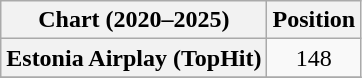<table class="wikitable plainrowheaders" style="text-align:center">
<tr>
<th scope="col">Chart (2020–2025)</th>
<th scope="col">Position</th>
</tr>
<tr>
<th scope="row">Estonia Airplay (TopHit)</th>
<td>148</td>
</tr>
<tr>
</tr>
</table>
